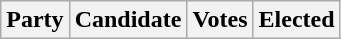<table class="wikitable">
<tr>
<th colspan="2">Party</th>
<th>Candidate</th>
<th>Votes</th>
<th>Elected<br>











</th>
</tr>
</table>
